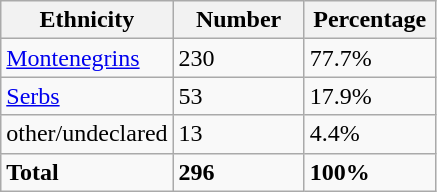<table class="wikitable">
<tr>
<th width="100px">Ethnicity</th>
<th width="80px">Number</th>
<th width="80px">Percentage</th>
</tr>
<tr>
<td><a href='#'>Montenegrins</a></td>
<td>230</td>
<td>77.7%</td>
</tr>
<tr>
<td><a href='#'>Serbs</a></td>
<td>53</td>
<td>17.9%</td>
</tr>
<tr>
<td>other/undeclared</td>
<td>13</td>
<td>4.4%</td>
</tr>
<tr>
<td><strong>Total</strong></td>
<td><strong>296</strong></td>
<td><strong>100%</strong></td>
</tr>
</table>
